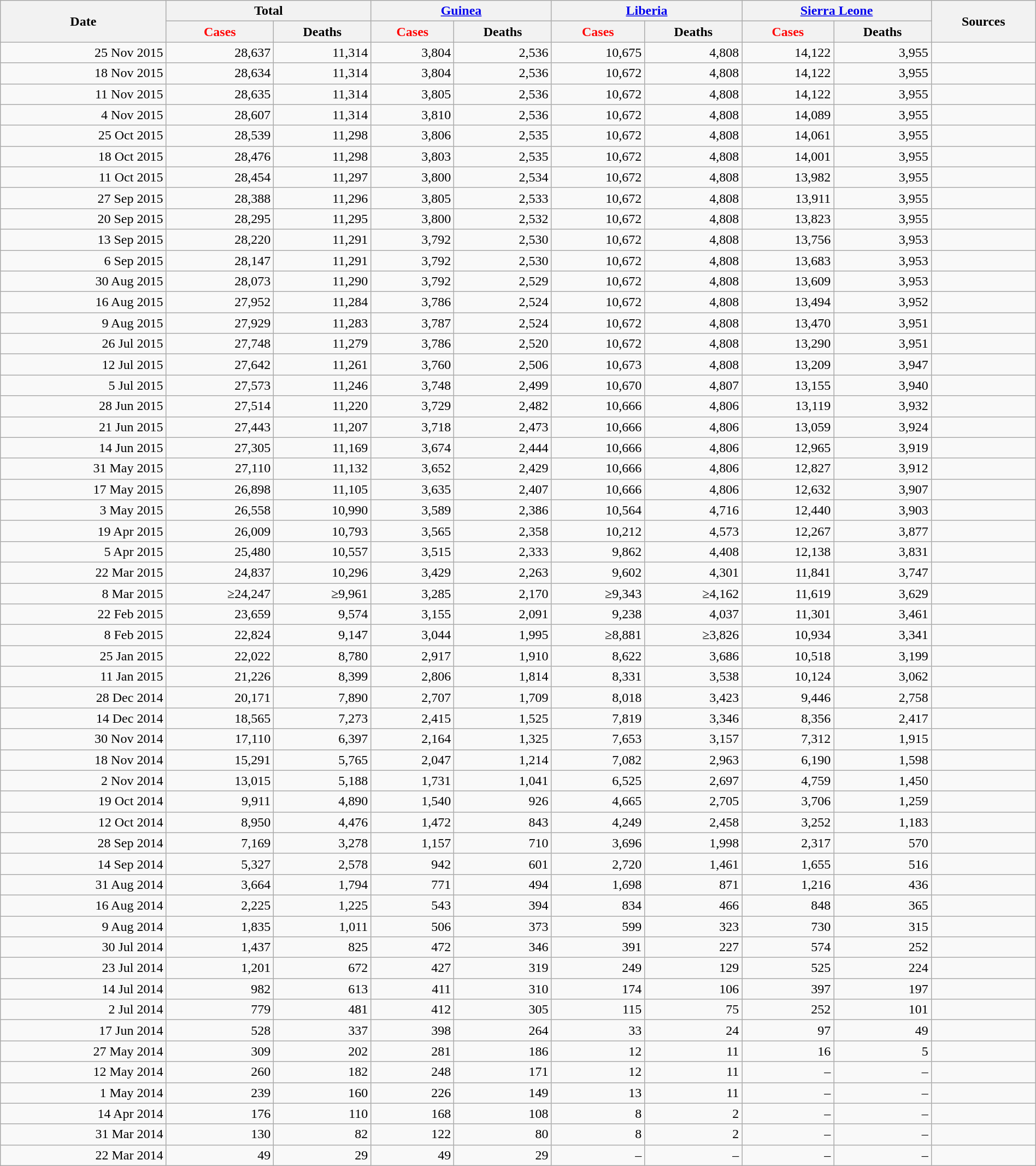<table style="text-align: right;white-space;" class="wikitable" width="100%">
<tr>
<th rowspan=2>Date</th>
<th colspan=2>Total</th>
<th colspan=2> <a href='#'>Guinea</a></th>
<th colspan=2> <a href='#'>Liberia</a></th>
<th colspan=2> <a href='#'>Sierra Leone</a></th>
<th rowspan=2 width="120px">Sources</th>
</tr>
<tr>
<th style="color: red;">Cases</th>
<th>Deaths</th>
<th style="color: red;">Cases</th>
<th>Deaths</th>
<th style="color: red;">Cases</th>
<th>Deaths</th>
<th style="color: red;">Cases</th>
<th>Deaths</th>
</tr>
<tr>
<td>25 Nov 2015</td>
<td>28,637</td>
<td>11,314</td>
<td>3,804</td>
<td>2,536</td>
<td>10,675</td>
<td>4,808</td>
<td>14,122</td>
<td>3,955</td>
<td></td>
</tr>
<tr>
<td>18 Nov 2015</td>
<td>28,634</td>
<td>11,314</td>
<td>3,804</td>
<td>2,536</td>
<td>10,672</td>
<td>4,808</td>
<td>14,122</td>
<td>3,955</td>
<td></td>
</tr>
<tr>
<td>11 Nov 2015</td>
<td>28,635</td>
<td>11,314</td>
<td>3,805</td>
<td>2,536</td>
<td>10,672</td>
<td>4,808</td>
<td>14,122</td>
<td>3,955</td>
<td></td>
</tr>
<tr>
<td>4 Nov 2015</td>
<td>28,607</td>
<td>11,314</td>
<td>3,810</td>
<td>2,536</td>
<td>10,672</td>
<td>4,808</td>
<td>14,089</td>
<td>3,955</td>
<td></td>
</tr>
<tr>
<td>25 Oct 2015</td>
<td>28,539</td>
<td>11,298</td>
<td>3,806</td>
<td>2,535</td>
<td>10,672</td>
<td>4,808</td>
<td>14,061</td>
<td>3,955</td>
<td></td>
</tr>
<tr>
<td>18 Oct 2015</td>
<td>28,476</td>
<td>11,298</td>
<td>3,803</td>
<td>2,535</td>
<td>10,672</td>
<td>4,808</td>
<td>14,001</td>
<td>3,955</td>
<td></td>
</tr>
<tr>
<td>11 Oct 2015</td>
<td>28,454</td>
<td>11,297</td>
<td>3,800</td>
<td>2,534</td>
<td>10,672</td>
<td>4,808</td>
<td>13,982</td>
<td>3,955</td>
<td></td>
</tr>
<tr>
<td>27 Sep 2015</td>
<td>28,388</td>
<td>11,296</td>
<td>3,805</td>
<td>2,533</td>
<td>10,672</td>
<td>4,808</td>
<td>13,911</td>
<td>3,955</td>
<td></td>
</tr>
<tr>
<td>20 Sep 2015</td>
<td>28,295</td>
<td>11,295</td>
<td>3,800</td>
<td>2,532</td>
<td>10,672</td>
<td>4,808</td>
<td>13,823</td>
<td>3,955</td>
<td></td>
</tr>
<tr>
<td>13 Sep 2015</td>
<td>28,220</td>
<td>11,291</td>
<td>3,792</td>
<td>2,530</td>
<td>10,672</td>
<td>4,808</td>
<td>13,756</td>
<td>3,953</td>
<td></td>
</tr>
<tr>
<td>6 Sep 2015</td>
<td>28,147</td>
<td>11,291</td>
<td>3,792</td>
<td>2,530</td>
<td>10,672</td>
<td>4,808</td>
<td>13,683</td>
<td>3,953</td>
<td></td>
</tr>
<tr>
<td>30 Aug 2015</td>
<td>28,073</td>
<td>11,290</td>
<td>3,792</td>
<td>2,529</td>
<td>10,672</td>
<td>4,808</td>
<td>13,609</td>
<td>3,953</td>
<td></td>
</tr>
<tr>
<td>16 Aug 2015</td>
<td>27,952</td>
<td>11,284</td>
<td>3,786</td>
<td>2,524</td>
<td>10,672</td>
<td>4,808</td>
<td>13,494</td>
<td>3,952</td>
<td></td>
</tr>
<tr>
<td>9 Aug 2015</td>
<td>27,929</td>
<td>11,283</td>
<td>3,787</td>
<td>2,524</td>
<td>10,672</td>
<td>4,808</td>
<td>13,470</td>
<td>3,951</td>
<td></td>
</tr>
<tr>
<td>26 Jul 2015</td>
<td>27,748</td>
<td>11,279</td>
<td>3,786</td>
<td>2,520</td>
<td>10,672</td>
<td>4,808</td>
<td>13,290</td>
<td>3,951</td>
<td></td>
</tr>
<tr>
<td>12 Jul 2015</td>
<td>27,642</td>
<td>11,261</td>
<td>3,760</td>
<td>2,506</td>
<td>10,673</td>
<td>4,808</td>
<td>13,209</td>
<td>3,947</td>
<td></td>
</tr>
<tr>
<td>5 Jul 2015</td>
<td>27,573</td>
<td>11,246</td>
<td>3,748</td>
<td>2,499</td>
<td>10,670</td>
<td>4,807</td>
<td>13,155</td>
<td>3,940</td>
<td></td>
</tr>
<tr>
<td>28 Jun 2015</td>
<td>27,514</td>
<td>11,220</td>
<td>3,729</td>
<td>2,482</td>
<td>10,666</td>
<td>4,806</td>
<td>13,119</td>
<td>3,932</td>
<td></td>
</tr>
<tr>
<td>21 Jun 2015</td>
<td>27,443</td>
<td>11,207</td>
<td>3,718</td>
<td>2,473</td>
<td>10,666</td>
<td>4,806</td>
<td>13,059</td>
<td>3,924</td>
<td></td>
</tr>
<tr>
<td>14 Jun 2015</td>
<td>27,305</td>
<td>11,169</td>
<td>3,674</td>
<td>2,444</td>
<td>10,666</td>
<td>4,806</td>
<td>12,965</td>
<td>3,919</td>
<td></td>
</tr>
<tr>
<td>31 May 2015</td>
<td>27,110</td>
<td>11,132</td>
<td>3,652</td>
<td>2,429</td>
<td>10,666</td>
<td>4,806</td>
<td>12,827</td>
<td>3,912</td>
<td></td>
</tr>
<tr>
<td>17 May 2015</td>
<td>26,898</td>
<td>11,105</td>
<td>3,635</td>
<td>2,407</td>
<td>10,666</td>
<td>4,806</td>
<td>12,632</td>
<td>3,907</td>
<td></td>
</tr>
<tr>
<td>3 May 2015</td>
<td>26,558</td>
<td>10,990</td>
<td>3,589</td>
<td>2,386</td>
<td>10,564</td>
<td>4,716</td>
<td>12,440</td>
<td>3,903</td>
<td></td>
</tr>
<tr>
<td>19 Apr 2015</td>
<td>26,009</td>
<td>10,793</td>
<td>3,565</td>
<td>2,358</td>
<td>10,212</td>
<td>4,573</td>
<td>12,267</td>
<td>3,877</td>
<td></td>
</tr>
<tr>
<td>5 Apr 2015</td>
<td>25,480</td>
<td>10,557</td>
<td>3,515</td>
<td>2,333</td>
<td>9,862</td>
<td>4,408</td>
<td>12,138</td>
<td>3,831</td>
<td></td>
</tr>
<tr>
<td>22 Mar 2015</td>
<td>24,837</td>
<td>10,296</td>
<td>3,429</td>
<td>2,263</td>
<td>9,602</td>
<td>4,301</td>
<td>11,841</td>
<td>3,747</td>
<td></td>
</tr>
<tr>
<td>8 Mar 2015</td>
<td>≥24,247</td>
<td>≥9,961</td>
<td>3,285</td>
<td>2,170</td>
<td>≥9,343</td>
<td>≥4,162</td>
<td>11,619</td>
<td>3,629</td>
<td></td>
</tr>
<tr>
<td>22 Feb 2015</td>
<td>23,659</td>
<td>9,574</td>
<td>3,155</td>
<td>2,091</td>
<td>9,238</td>
<td>4,037</td>
<td>11,301</td>
<td>3,461</td>
<td></td>
</tr>
<tr>
<td>8 Feb 2015</td>
<td>22,824</td>
<td>9,147</td>
<td>3,044</td>
<td>1,995</td>
<td>≥8,881</td>
<td>≥3,826</td>
<td>10,934</td>
<td>3,341</td>
<td></td>
</tr>
<tr>
<td>25 Jan 2015</td>
<td>22,022</td>
<td>8,780</td>
<td>2,917</td>
<td>1,910</td>
<td>8,622</td>
<td>3,686</td>
<td>10,518</td>
<td>3,199</td>
<td></td>
</tr>
<tr>
<td>11 Jan 2015</td>
<td>21,226</td>
<td>8,399</td>
<td>2,806</td>
<td>1,814</td>
<td>8,331</td>
<td>3,538</td>
<td>10,124</td>
<td>3,062</td>
<td></td>
</tr>
<tr>
<td>28 Dec 2014</td>
<td>20,171</td>
<td>7,890</td>
<td>2,707</td>
<td>1,709</td>
<td>8,018</td>
<td>3,423</td>
<td>9,446</td>
<td>2,758</td>
<td></td>
</tr>
<tr>
<td>14 Dec 2014</td>
<td>18,565</td>
<td>7,273</td>
<td>2,415</td>
<td>1,525</td>
<td>7,819</td>
<td>3,346</td>
<td>8,356</td>
<td>2,417</td>
<td></td>
</tr>
<tr>
<td>30 Nov 2014</td>
<td>17,110</td>
<td>6,397</td>
<td>2,164</td>
<td>1,325</td>
<td>7,653</td>
<td>3,157</td>
<td>7,312</td>
<td>1,915</td>
<td></td>
</tr>
<tr>
<td>18 Nov 2014</td>
<td>15,291</td>
<td>5,765</td>
<td>2,047</td>
<td>1,214</td>
<td>7,082</td>
<td>2,963</td>
<td>6,190</td>
<td>1,598</td>
<td></td>
</tr>
<tr>
<td>2 Nov 2014</td>
<td>13,015</td>
<td>5,188</td>
<td>1,731</td>
<td>1,041</td>
<td>6,525</td>
<td>2,697</td>
<td>4,759</td>
<td>1,450</td>
<td></td>
</tr>
<tr>
<td>19 Oct 2014</td>
<td>9,911</td>
<td>4,890</td>
<td>1,540</td>
<td>926</td>
<td>4,665</td>
<td>2,705</td>
<td>3,706</td>
<td>1,259</td>
<td></td>
</tr>
<tr>
<td>12 Oct 2014</td>
<td>8,950</td>
<td>4,476</td>
<td>1,472</td>
<td>843</td>
<td>4,249</td>
<td>2,458</td>
<td>3,252</td>
<td>1,183</td>
<td></td>
</tr>
<tr>
<td>28 Sep 2014</td>
<td>7,169</td>
<td>3,278</td>
<td>1,157</td>
<td>710</td>
<td>3,696</td>
<td>1,998</td>
<td>2,317</td>
<td>570</td>
<td></td>
</tr>
<tr>
<td>14 Sep 2014</td>
<td>5,327</td>
<td>2,578</td>
<td>942</td>
<td>601</td>
<td>2,720</td>
<td>1,461</td>
<td>1,655</td>
<td>516</td>
<td></td>
</tr>
<tr>
<td>31 Aug 2014</td>
<td>3,664</td>
<td>1,794</td>
<td>771</td>
<td>494</td>
<td>1,698</td>
<td>871</td>
<td>1,216</td>
<td>436</td>
<td></td>
</tr>
<tr>
<td>16 Aug 2014</td>
<td>2,225</td>
<td>1,225</td>
<td>543</td>
<td>394</td>
<td>834</td>
<td>466</td>
<td>848</td>
<td>365</td>
<td></td>
</tr>
<tr>
<td>9 Aug 2014</td>
<td>1,835</td>
<td>1,011</td>
<td>506</td>
<td>373</td>
<td>599</td>
<td>323</td>
<td>730</td>
<td>315</td>
<td></td>
</tr>
<tr>
<td>30 Jul 2014</td>
<td>1,437</td>
<td>825</td>
<td>472</td>
<td>346</td>
<td>391</td>
<td>227</td>
<td>574</td>
<td>252</td>
<td></td>
</tr>
<tr>
<td>23 Jul 2014</td>
<td>1,201</td>
<td>672</td>
<td>427</td>
<td>319</td>
<td>249</td>
<td>129</td>
<td>525</td>
<td>224</td>
<td></td>
</tr>
<tr>
<td>14 Jul 2014</td>
<td>982</td>
<td>613</td>
<td>411</td>
<td>310</td>
<td>174</td>
<td>106</td>
<td>397</td>
<td>197</td>
<td></td>
</tr>
<tr>
<td>2 Jul 2014</td>
<td>779</td>
<td>481</td>
<td>412</td>
<td>305</td>
<td>115</td>
<td>75</td>
<td>252</td>
<td>101</td>
<td></td>
</tr>
<tr>
<td>17 Jun 2014</td>
<td>528</td>
<td>337</td>
<td>398</td>
<td>264</td>
<td>33</td>
<td>24</td>
<td>97</td>
<td>49</td>
<td></td>
</tr>
<tr>
<td>27 May 2014</td>
<td>309</td>
<td>202</td>
<td>281</td>
<td>186</td>
<td>12</td>
<td>11</td>
<td>16</td>
<td>5</td>
<td></td>
</tr>
<tr>
<td>12 May 2014</td>
<td>260</td>
<td>182</td>
<td>248</td>
<td>171</td>
<td>12</td>
<td>11</td>
<td>–</td>
<td>–</td>
<td></td>
</tr>
<tr>
<td>1 May 2014</td>
<td>239</td>
<td>160</td>
<td>226</td>
<td>149</td>
<td>13</td>
<td>11</td>
<td>–</td>
<td>–</td>
<td></td>
</tr>
<tr>
<td>14 Apr 2014</td>
<td>176</td>
<td>110</td>
<td>168</td>
<td>108</td>
<td>8</td>
<td>2</td>
<td>–</td>
<td>–</td>
<td></td>
</tr>
<tr>
<td>31 Mar 2014</td>
<td>130</td>
<td>82</td>
<td>122</td>
<td>80</td>
<td>8</td>
<td>2</td>
<td>–</td>
<td>–</td>
<td></td>
</tr>
<tr>
<td>22 Mar 2014</td>
<td>49</td>
<td>29</td>
<td>49</td>
<td>29</td>
<td>–</td>
<td>–</td>
<td>–</td>
<td>–</td>
<td></td>
</tr>
</table>
